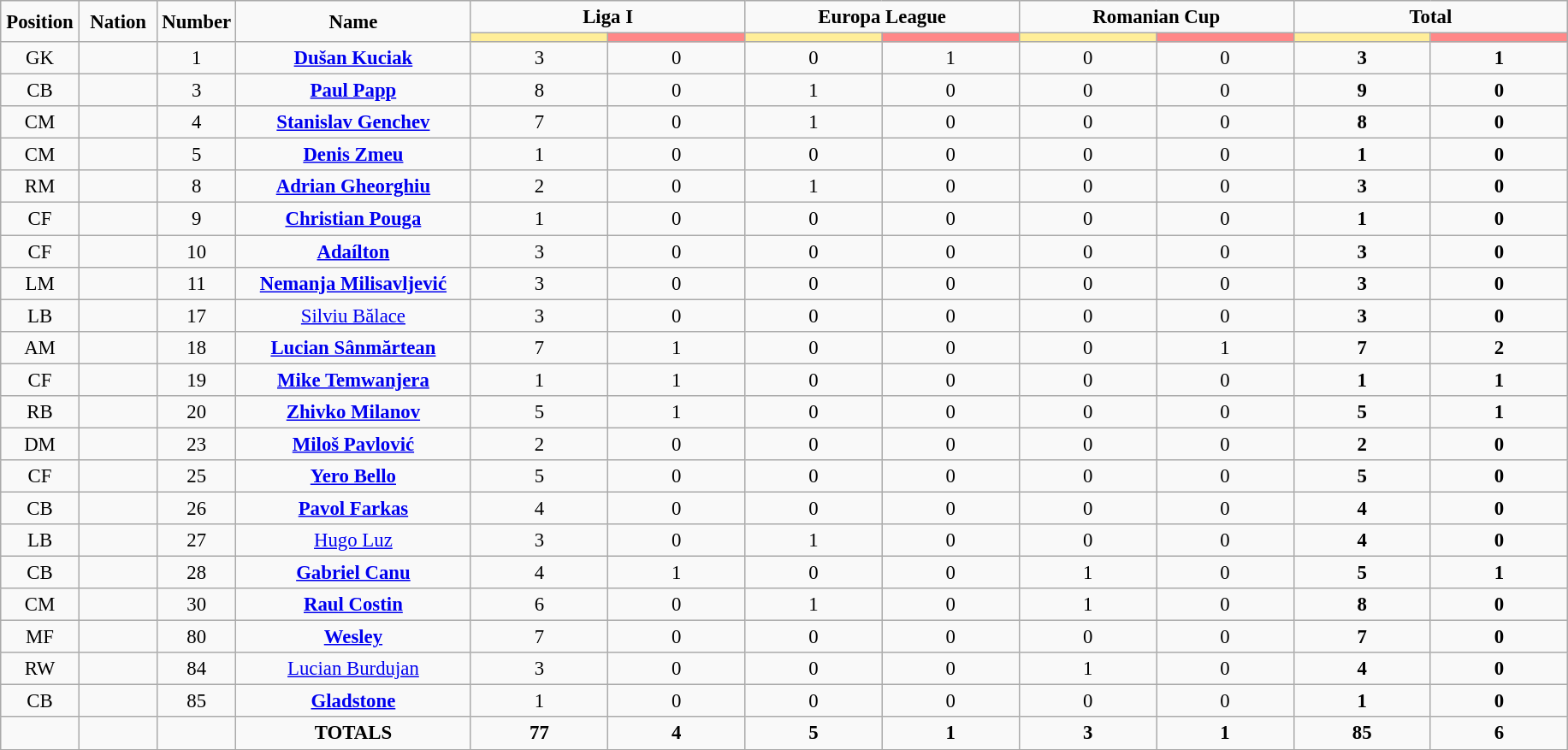<table class="wikitable" style="font-size: 95%; text-align: center;">
<tr>
<td rowspan="2" width="5%" align="center"><strong>Position</strong></td>
<td rowspan="2" width="5%" align="center"><strong>Nation</strong></td>
<td rowspan="2" width="5%" align="center"><strong>Number</strong></td>
<td rowspan="2" width="15%" align="center"><strong>Name</strong></td>
<td colspan="2" align="center"><strong>Liga I</strong></td>
<td colspan="2" align="center"><strong>Europa League</strong></td>
<td colspan="2" align="center"><strong>Romanian Cup</strong></td>
<td colspan="2" align="center"><strong>Total</strong></td>
</tr>
<tr>
<th width=60 style="background: #FFEE99"></th>
<th width=60 style="background: #FF8888"></th>
<th width=60 style="background: #FFEE99"></th>
<th width=60 style="background: #FF8888"></th>
<th width=60 style="background: #FFEE99"></th>
<th width=60 style="background: #FF8888"></th>
<th width=60 style="background: #FFEE99"></th>
<th width=60 style="background: #FF8888"></th>
</tr>
<tr>
<td>GK</td>
<td></td>
<td>1</td>
<td><strong><a href='#'>Dušan Kuciak</a></strong></td>
<td>3</td>
<td>0</td>
<td>0</td>
<td>1</td>
<td>0</td>
<td>0</td>
<td><strong>3</strong></td>
<td><strong>1</strong></td>
</tr>
<tr>
<td>CB</td>
<td></td>
<td>3</td>
<td><strong><a href='#'>Paul Papp</a></strong></td>
<td>8</td>
<td>0</td>
<td>1</td>
<td>0</td>
<td>0</td>
<td>0</td>
<td><strong>9</strong></td>
<td><strong>0</strong></td>
</tr>
<tr>
<td>CM</td>
<td></td>
<td>4</td>
<td><strong><a href='#'>Stanislav Genchev</a></strong></td>
<td>7</td>
<td>0</td>
<td>1</td>
<td>0</td>
<td>0</td>
<td>0</td>
<td><strong>8</strong></td>
<td><strong>0</strong></td>
</tr>
<tr>
<td>CM</td>
<td></td>
<td>5</td>
<td><strong><a href='#'>Denis Zmeu</a></strong></td>
<td>1</td>
<td>0</td>
<td>0</td>
<td>0</td>
<td>0</td>
<td>0</td>
<td><strong>1</strong></td>
<td><strong>0</strong></td>
</tr>
<tr>
<td>RM</td>
<td></td>
<td>8</td>
<td><strong><a href='#'>Adrian Gheorghiu</a></strong></td>
<td>2</td>
<td>0</td>
<td>1</td>
<td>0</td>
<td>0</td>
<td>0</td>
<td><strong>3</strong></td>
<td><strong>0</strong></td>
</tr>
<tr>
<td>CF</td>
<td></td>
<td>9</td>
<td><strong><a href='#'>Christian Pouga</a></strong></td>
<td>1</td>
<td>0</td>
<td>0</td>
<td>0</td>
<td>0</td>
<td>0</td>
<td><strong>1</strong></td>
<td><strong>0</strong></td>
</tr>
<tr>
<td>CF</td>
<td></td>
<td>10</td>
<td><strong><a href='#'>Adaílton</a></strong></td>
<td>3</td>
<td>0</td>
<td>0</td>
<td>0</td>
<td>0</td>
<td>0</td>
<td><strong>3</strong></td>
<td><strong>0</strong></td>
</tr>
<tr>
<td>LM</td>
<td></td>
<td>11</td>
<td><strong><a href='#'>Nemanja Milisavljević</a></strong></td>
<td>3</td>
<td>0</td>
<td>0</td>
<td>0</td>
<td>0</td>
<td>0</td>
<td><strong>3</strong></td>
<td><strong>0</strong></td>
</tr>
<tr>
<td>LB</td>
<td></td>
<td>17</td>
<td><a href='#'>Silviu Bălace</a></td>
<td>3</td>
<td>0</td>
<td>0</td>
<td>0</td>
<td>0</td>
<td>0</td>
<td><strong>3</strong></td>
<td><strong>0</strong></td>
</tr>
<tr>
<td>AM</td>
<td></td>
<td>18</td>
<td><strong><a href='#'>Lucian Sânmărtean</a></strong></td>
<td>7</td>
<td>1</td>
<td>0</td>
<td>0</td>
<td>0</td>
<td>1</td>
<td><strong>7</strong></td>
<td><strong>2</strong></td>
</tr>
<tr>
<td>CF</td>
<td></td>
<td>19</td>
<td><strong><a href='#'>Mike Temwanjera</a></strong></td>
<td>1</td>
<td>1</td>
<td>0</td>
<td>0</td>
<td>0</td>
<td>0</td>
<td><strong>1</strong></td>
<td><strong>1</strong></td>
</tr>
<tr>
<td>RB</td>
<td></td>
<td>20</td>
<td><strong><a href='#'>Zhivko Milanov</a></strong></td>
<td>5</td>
<td>1</td>
<td>0</td>
<td>0</td>
<td>0</td>
<td>0</td>
<td><strong>5</strong></td>
<td><strong>1</strong></td>
</tr>
<tr>
<td>DM</td>
<td></td>
<td>23</td>
<td><strong><a href='#'>Miloš Pavlović</a></strong></td>
<td>2</td>
<td>0</td>
<td>0</td>
<td>0</td>
<td>0</td>
<td>0</td>
<td><strong>2</strong></td>
<td><strong>0</strong></td>
</tr>
<tr>
<td>CF</td>
<td></td>
<td>25</td>
<td><strong><a href='#'>Yero Bello</a></strong></td>
<td>5</td>
<td>0</td>
<td>0</td>
<td>0</td>
<td>0</td>
<td>0</td>
<td><strong>5</strong></td>
<td><strong>0</strong></td>
</tr>
<tr>
<td>CB</td>
<td></td>
<td>26</td>
<td><strong><a href='#'>Pavol Farkas</a></strong></td>
<td>4</td>
<td>0</td>
<td>0</td>
<td>0</td>
<td>0</td>
<td>0</td>
<td><strong>4</strong></td>
<td><strong>0</strong></td>
</tr>
<tr>
<td>LB</td>
<td></td>
<td>27</td>
<td><a href='#'>Hugo Luz</a></td>
<td>3</td>
<td>0</td>
<td>1</td>
<td>0</td>
<td>0</td>
<td>0</td>
<td><strong>4</strong></td>
<td><strong>0</strong></td>
</tr>
<tr>
<td>CB</td>
<td></td>
<td>28</td>
<td><strong><a href='#'>Gabriel Canu</a></strong></td>
<td>4</td>
<td>1</td>
<td>0</td>
<td>0</td>
<td>1</td>
<td>0</td>
<td><strong>5</strong></td>
<td><strong>1</strong></td>
</tr>
<tr>
<td>CM</td>
<td></td>
<td>30</td>
<td><strong><a href='#'>Raul Costin</a></strong></td>
<td>6</td>
<td>0</td>
<td>1</td>
<td>0</td>
<td>1</td>
<td>0</td>
<td><strong>8</strong></td>
<td><strong>0</strong></td>
</tr>
<tr>
<td>MF</td>
<td></td>
<td>80</td>
<td><strong><a href='#'>Wesley</a></strong></td>
<td>7</td>
<td>0</td>
<td>0</td>
<td>0</td>
<td>0</td>
<td>0</td>
<td><strong>7</strong></td>
<td><strong>0</strong></td>
</tr>
<tr>
<td>RW</td>
<td></td>
<td>84</td>
<td><a href='#'>Lucian Burdujan</a></td>
<td>3</td>
<td>0</td>
<td>0</td>
<td>0</td>
<td>1</td>
<td>0</td>
<td><strong>4</strong></td>
<td><strong>0</strong></td>
</tr>
<tr>
<td>CB</td>
<td></td>
<td>85</td>
<td><strong><a href='#'>Gladstone</a></strong></td>
<td>1</td>
<td>0</td>
<td>0</td>
<td>0</td>
<td>0</td>
<td>0</td>
<td><strong>1</strong></td>
<td><strong>0</strong></td>
</tr>
<tr>
<td></td>
<td></td>
<td></td>
<td><strong>TOTALS</strong></td>
<td><strong>77</strong></td>
<td><strong>4</strong></td>
<td><strong>5</strong></td>
<td><strong>1</strong></td>
<td><strong>3</strong></td>
<td><strong>1</strong></td>
<td><strong>85</strong></td>
<td><strong>6</strong></td>
</tr>
<tr>
</tr>
</table>
